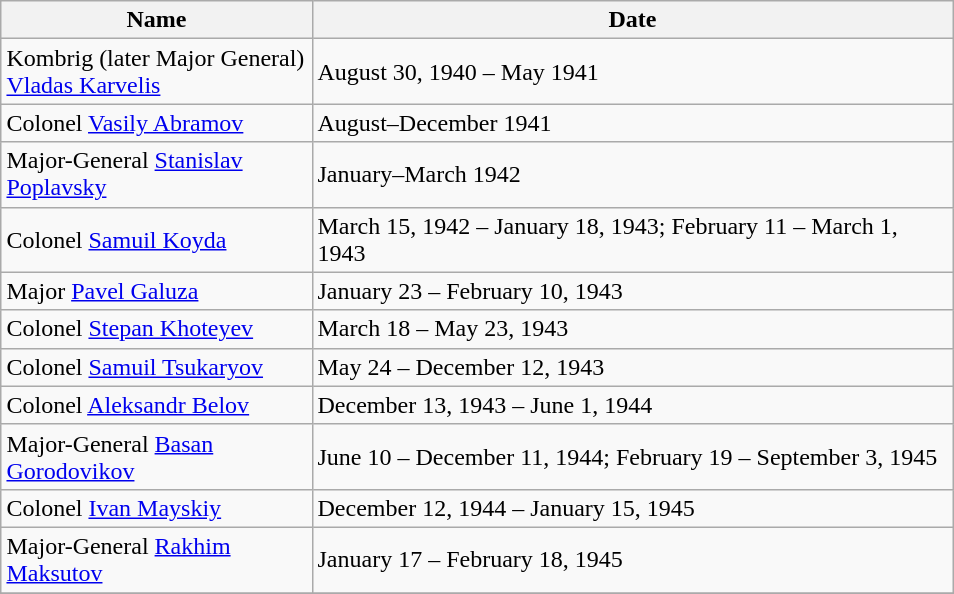<table class="wikitable" style="margin: 1em auto 1em auto">
<tr>
<th width="200">Name</th>
<th width="420">Date</th>
</tr>
<tr>
<td>Kombrig (later Major General) <a href='#'>Vladas Karvelis</a></td>
<td>August 30, 1940 – May 1941</td>
</tr>
<tr>
<td>Colonel <a href='#'>Vasily Abramov</a></td>
<td>August–December 1941</td>
</tr>
<tr>
<td>Major-General <a href='#'>Stanislav Poplavsky</a></td>
<td>January–March 1942</td>
</tr>
<tr>
<td>Colonel <a href='#'>Samuil Koyda</a></td>
<td>March 15, 1942 – January 18, 1943; February 11 – March 1, 1943</td>
</tr>
<tr>
<td>Major <a href='#'>Pavel Galuza</a></td>
<td>January 23 – February 10, 1943</td>
</tr>
<tr>
<td>Colonel <a href='#'>Stepan Khoteyev</a></td>
<td>March 18 – May 23, 1943</td>
</tr>
<tr>
<td>Colonel <a href='#'>Samuil Tsukaryov</a></td>
<td>May 24 – December 12, 1943</td>
</tr>
<tr>
<td>Colonel <a href='#'>Aleksandr Belov</a></td>
<td>December 13, 1943 – June 1, 1944</td>
</tr>
<tr>
<td>Major-General <a href='#'>Basan Gorodovikov</a></td>
<td>June 10 – December 11, 1944; February 19 – September 3, 1945</td>
</tr>
<tr>
<td>Colonel <a href='#'>Ivan Mayskiy</a></td>
<td>December 12, 1944 – January 15, 1945</td>
</tr>
<tr>
<td>Major-General <a href='#'>Rakhim Maksutov</a></td>
<td>January 17 – February 18, 1945</td>
</tr>
<tr>
</tr>
</table>
